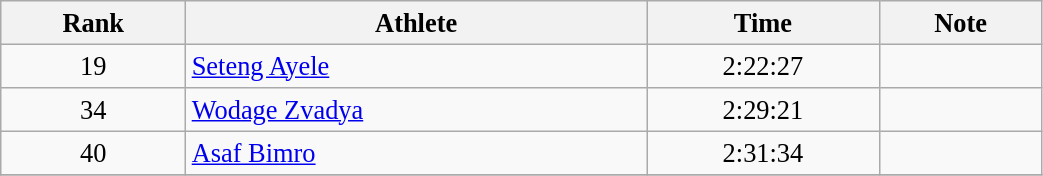<table class="wikitable" style=" text-align:center; font-size:110%;" width="55%">
<tr>
<th>Rank</th>
<th>Athlete</th>
<th>Time</th>
<th>Note</th>
</tr>
<tr>
<td>19</td>
<td align=left><a href='#'>Seteng Ayele</a></td>
<td>2:22:27</td>
<td> </td>
</tr>
<tr>
<td>34</td>
<td align=left><a href='#'>Wodage Zvadya</a></td>
<td>2:29:21</td>
<td> </td>
</tr>
<tr>
<td>40</td>
<td align=left><a href='#'>Asaf Bimro</a></td>
<td>2:31:34</td>
<td> </td>
</tr>
<tr>
</tr>
</table>
